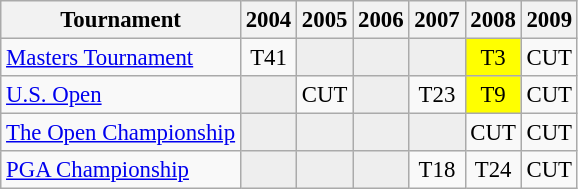<table class="wikitable" style="font-size:95%;text-align:center;">
<tr>
<th>Tournament</th>
<th>2004</th>
<th>2005</th>
<th>2006</th>
<th>2007</th>
<th>2008</th>
<th>2009</th>
</tr>
<tr>
<td align=left><a href='#'>Masters Tournament</a></td>
<td>T41</td>
<td style="background:#eeeeee;"></td>
<td style="background:#eeeeee;"></td>
<td style="background:#eeeeee;"></td>
<td style="background:yellow;">T3</td>
<td>CUT</td>
</tr>
<tr>
<td align=left><a href='#'>U.S. Open</a></td>
<td style="background:#eeeeee;"></td>
<td>CUT</td>
<td style="background:#eeeeee;"></td>
<td>T23</td>
<td style="background:yellow;">T9</td>
<td>CUT</td>
</tr>
<tr>
<td align=left><a href='#'>The Open Championship</a></td>
<td style="background:#eeeeee;"></td>
<td style="background:#eeeeee;"></td>
<td style="background:#eeeeee;"></td>
<td style="background:#eeeeee;"></td>
<td>CUT</td>
<td>CUT</td>
</tr>
<tr>
<td align=left><a href='#'>PGA Championship</a></td>
<td style="background:#eeeeee;"></td>
<td style="background:#eeeeee;"></td>
<td style="background:#eeeeee;"></td>
<td>T18</td>
<td>T24</td>
<td>CUT</td>
</tr>
</table>
